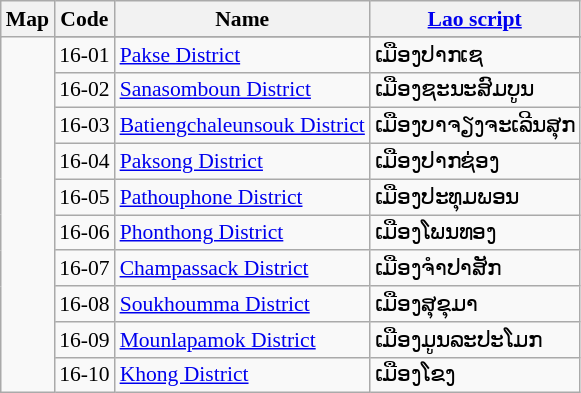<table class="wikitable" style="font-size:90%">
<tr>
<th>Map</th>
<th>Code</th>
<th>Name</th>
<th><a href='#'>Lao script</a></th>
</tr>
<tr>
<td rowspan=12></td>
</tr>
<tr>
<td>16-01</td>
<td><a href='#'>Pakse District</a></td>
<td>ເມືອງປາກເຊ</td>
</tr>
<tr>
<td>16-02</td>
<td><a href='#'>Sanasomboun District</a></td>
<td>ເມືອງຊະນະສົມບູນ</td>
</tr>
<tr>
<td>16-03</td>
<td><a href='#'>Batiengchaleunsouk District</a></td>
<td>ເມືອງບາຈຽງຈະເລີນສຸກ</td>
</tr>
<tr>
<td>16-04</td>
<td><a href='#'>Paksong District</a></td>
<td>ເມືອງປາກຊ່ອງ</td>
</tr>
<tr>
<td>16-05</td>
<td><a href='#'>Pathouphone District</a></td>
<td>ເມືອງປະທຸມພອນ</td>
</tr>
<tr>
<td>16-06</td>
<td><a href='#'>Phonthong District</a></td>
<td>ເມືອງໂພນທອງ</td>
</tr>
<tr>
<td>16-07</td>
<td><a href='#'>Champassack District</a></td>
<td>ເມືອງຈຳປາສັກ</td>
</tr>
<tr>
<td>16-08</td>
<td><a href='#'>Soukhoumma District</a></td>
<td>ເມືອງສຸຂຸມາ</td>
</tr>
<tr>
<td>16-09</td>
<td><a href='#'>Mounlapamok District</a></td>
<td>ເມືອງມູນລະປະໂມກ</td>
</tr>
<tr>
<td>16-10</td>
<td><a href='#'>Khong District</a></td>
<td>ເມືອງໂຂງ</td>
</tr>
</table>
